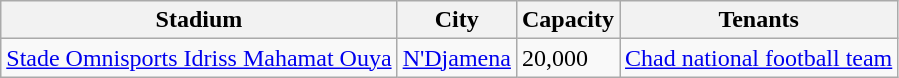<table class="wikitable sortable">
<tr>
<th>Stadium</th>
<th>City</th>
<th>Capacity</th>
<th>Tenants</th>
</tr>
<tr>
<td style="text-align:center;"><a href='#'>Stade Omnisports Idriss Mahamat Ouya</a></td>
<td><a href='#'>N'Djamena</a></td>
<td>20,000</td>
<td><a href='#'>Chad national football team</a></td>
</tr>
</table>
